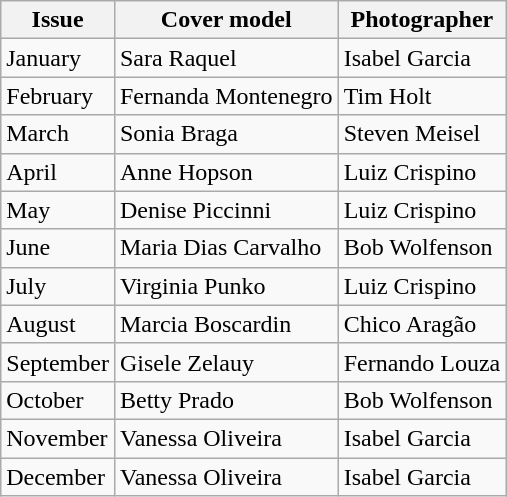<table class="wikitable">
<tr>
<th>Issue</th>
<th>Cover model</th>
<th>Photographer</th>
</tr>
<tr>
<td>January</td>
<td>Sara Raquel</td>
<td>Isabel Garcia</td>
</tr>
<tr>
<td>February</td>
<td>Fernanda Montenegro</td>
<td>Tim Holt</td>
</tr>
<tr>
<td>March</td>
<td>Sonia Braga</td>
<td>Steven Meisel</td>
</tr>
<tr>
<td>April</td>
<td>Anne Hopson</td>
<td>Luiz Crispino</td>
</tr>
<tr>
<td>May</td>
<td>Denise Piccinni</td>
<td>Luiz Crispino</td>
</tr>
<tr>
<td>June</td>
<td>Maria Dias Carvalho</td>
<td>Bob Wolfenson</td>
</tr>
<tr>
<td>July</td>
<td>Virginia Punko</td>
<td>Luiz Crispino</td>
</tr>
<tr>
<td>August</td>
<td>Marcia Boscardin</td>
<td>Chico Aragão</td>
</tr>
<tr>
<td>September</td>
<td>Gisele Zelauy</td>
<td>Fernando Louza</td>
</tr>
<tr>
<td>October</td>
<td>Betty Prado</td>
<td>Bob Wolfenson</td>
</tr>
<tr>
<td>November</td>
<td>Vanessa Oliveira</td>
<td>Isabel Garcia</td>
</tr>
<tr>
<td>December</td>
<td>Vanessa Oliveira</td>
<td>Isabel Garcia</td>
</tr>
</table>
